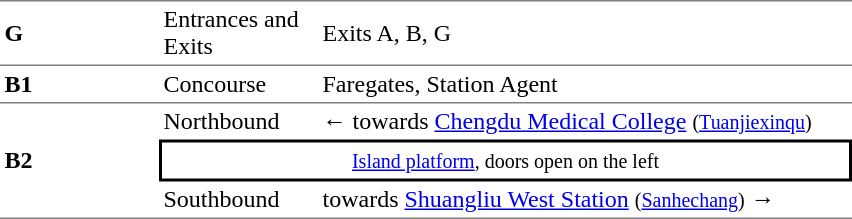<table cellspacing=0 cellpadding=3>
<tr>
<td style="border-top:solid 1px gray;border-bottom:solid 1px gray;" width=100><strong>G</strong></td>
<td style="border-top:solid 1px gray;border-bottom:solid 1px gray;" width=100>Entrances and Exits</td>
<td style="border-top:solid 1px gray;border-bottom:solid 1px gray;" width=350>Exits A, B, G</td>
</tr>
<tr>
<td style="border-bottom:solid 1px gray;"><strong>B1</strong></td>
<td style="border-bottom:solid 1px gray;">Concourse</td>
<td style="border-bottom:solid 1px gray;">Faregates, Station Agent</td>
</tr>
<tr>
<td style="border-bottom:solid 1px gray;" rowspan=3><strong>B2</strong></td>
<td>Northbound</td>
<td>←  towards <a href='#'>Chengdu Medical College</a> <small>(<a href='#'>Tuanjiexinqu</a>)</small></td>
</tr>
<tr>
<td style="border-right:solid 2px black;border-left:solid 2px black;border-top:solid 2px black;border-bottom:solid 2px black;text-align:center;" colspan=2><small><a href='#'>Island platform</a>, doors open on the left</small></td>
</tr>
<tr>
<td style="border-bottom:solid 1px gray;">Southbound</td>
<td style="border-bottom:solid 1px gray;">  towards <a href='#'>Shuangliu West Station</a> <small>(<a href='#'>Sanhechang</a>)</small> →</td>
</tr>
</table>
